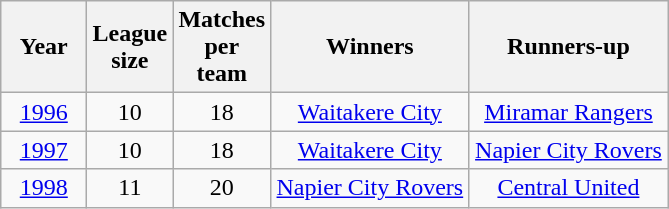<table class="wikitable">
<tr align=center>
<th width="50">Year</th>
<th width="50">League size</th>
<th width="50">Matches per team</th>
<th width="125">Winners</th>
<th width="125">Runners-up</th>
</tr>
<tr align=center>
<td><a href='#'>1996</a></td>
<td>10</td>
<td>18</td>
<td><a href='#'>Waitakere City</a></td>
<td><a href='#'>Miramar Rangers</a></td>
</tr>
<tr align=center>
<td><a href='#'>1997</a></td>
<td>10</td>
<td>18</td>
<td><a href='#'>Waitakere City</a></td>
<td><a href='#'>Napier City Rovers</a></td>
</tr>
<tr align=center>
<td><a href='#'>1998</a></td>
<td>11</td>
<td>20</td>
<td><a href='#'>Napier City Rovers</a></td>
<td><a href='#'>Central United</a></td>
</tr>
</table>
